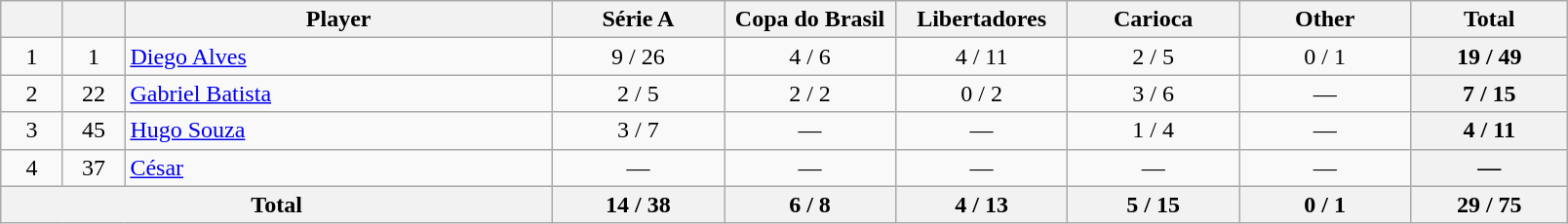<table class="wikitable" style="text-align: center">
<tr>
<th style=width:35px;"></th>
<th style=width:35px;"></th>
<th style=width:285px;">Player</th>
<th style=width:110px;">Série A</th>
<th style=width:110px;">Copa do Brasil</th>
<th style=width:110px;">Libertadores</th>
<th style=width:110px;">Carioca</th>
<th style=width:110px;">Other</th>
<th style=width:100px;">Total</th>
</tr>
<tr>
<td rowspan="1">1</td>
<td>1</td>
<td align="left"> <a href='#'>Diego Alves</a></td>
<td>9 / 26</td>
<td>4 / 6</td>
<td>4 / 11</td>
<td>2 / 5</td>
<td>0 / 1</td>
<th>19 / 49</th>
</tr>
<tr>
<td rowspan="1">2</td>
<td>22</td>
<td align="left"> <a href='#'>Gabriel Batista</a></td>
<td>2 / 5</td>
<td>2 / 2</td>
<td>0 / 2</td>
<td>3 / 6</td>
<td>—</td>
<th>7 / 15</th>
</tr>
<tr>
<td rowspan="1">3</td>
<td>45</td>
<td align="left"> <a href='#'>Hugo Souza</a></td>
<td>3 / 7</td>
<td>—</td>
<td>—</td>
<td>1 / 4</td>
<td>—</td>
<th>4 / 11</th>
</tr>
<tr>
<td rowspan="1">4</td>
<td>37</td>
<td align="left"> <a href='#'>César</a></td>
<td>—</td>
<td>—</td>
<td>—</td>
<td>—</td>
<td>—</td>
<th>—</th>
</tr>
<tr>
<th colspan="3">Total</th>
<th>14 / 38</th>
<th>6 / 8</th>
<th>4 / 13</th>
<th>5 / 15</th>
<th>0 / 1</th>
<th>29 / 75</th>
</tr>
</table>
